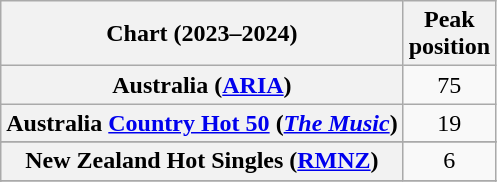<table class="wikitable sortable plainrowheaders" style="text-align:center">
<tr>
<th scope="col">Chart (2023–2024)</th>
<th scope="col">Peak<br>position</th>
</tr>
<tr>
<th scope="row">Australia (<a href='#'>ARIA</a>)</th>
<td>75</td>
</tr>
<tr>
<th scope="row">Australia <a href='#'>Country Hot 50</a> (<em><a href='#'>The Music</a></em>)</th>
<td>19</td>
</tr>
<tr>
</tr>
<tr>
</tr>
<tr>
<th scope="row">New Zealand Hot Singles (<a href='#'>RMNZ</a>)</th>
<td>6</td>
</tr>
<tr>
</tr>
<tr>
</tr>
<tr>
</tr>
<tr>
</tr>
<tr>
</tr>
</table>
